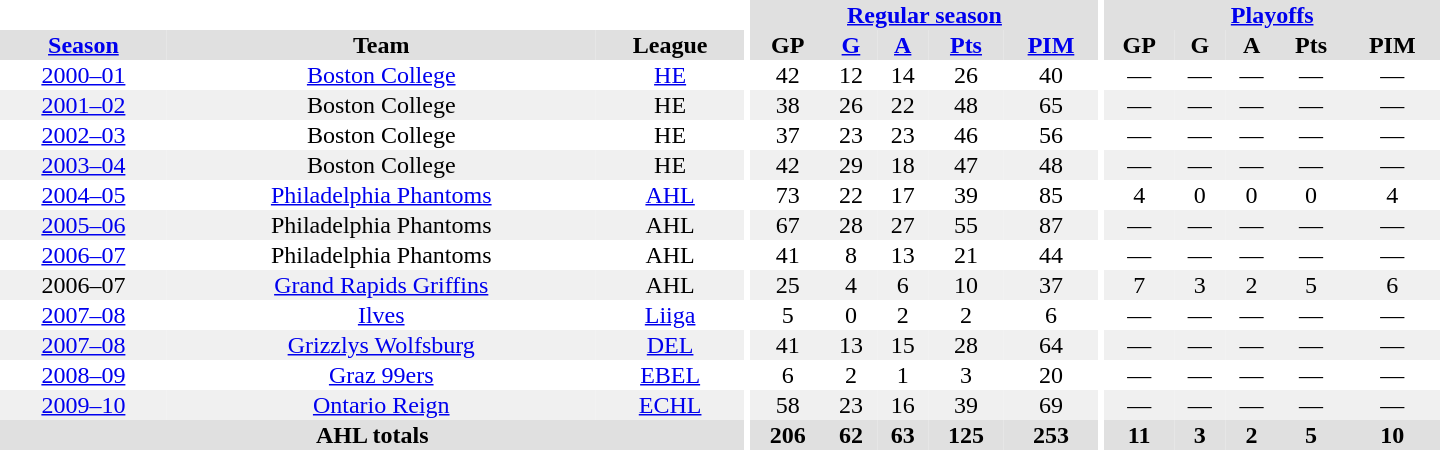<table border="0" cellpadding="1" cellspacing="0" style="text-align:center; width:60em">
<tr bgcolor="#e0e0e0">
<th colspan="3" bgcolor="#ffffff"></th>
<th rowspan="99" bgcolor="#ffffff"></th>
<th colspan="5"><a href='#'>Regular season</a></th>
<th rowspan="99" bgcolor="#ffffff"></th>
<th colspan="5"><a href='#'>Playoffs</a></th>
</tr>
<tr bgcolor="#e0e0e0">
<th><a href='#'>Season</a></th>
<th>Team</th>
<th>League</th>
<th>GP</th>
<th><a href='#'>G</a></th>
<th><a href='#'>A</a></th>
<th><a href='#'>Pts</a></th>
<th><a href='#'>PIM</a></th>
<th>GP</th>
<th>G</th>
<th>A</th>
<th>Pts</th>
<th>PIM</th>
</tr>
<tr>
<td><a href='#'>2000–01</a></td>
<td><a href='#'>Boston College</a></td>
<td><a href='#'>HE</a></td>
<td>42</td>
<td>12</td>
<td>14</td>
<td>26</td>
<td>40</td>
<td>—</td>
<td>—</td>
<td>—</td>
<td>—</td>
<td>—</td>
</tr>
<tr bgcolor="#f0f0f0">
<td><a href='#'>2001–02</a></td>
<td>Boston College</td>
<td>HE</td>
<td>38</td>
<td>26</td>
<td>22</td>
<td>48</td>
<td>65</td>
<td>—</td>
<td>—</td>
<td>—</td>
<td>—</td>
<td>—</td>
</tr>
<tr>
<td><a href='#'>2002–03</a></td>
<td>Boston College</td>
<td>HE</td>
<td>37</td>
<td>23</td>
<td>23</td>
<td>46</td>
<td>56</td>
<td>—</td>
<td>—</td>
<td>—</td>
<td>—</td>
<td>—</td>
</tr>
<tr bgcolor="#f0f0f0">
<td><a href='#'>2003–04</a></td>
<td>Boston College</td>
<td>HE</td>
<td>42</td>
<td>29</td>
<td>18</td>
<td>47</td>
<td>48</td>
<td>—</td>
<td>—</td>
<td>—</td>
<td>—</td>
<td>—</td>
</tr>
<tr>
<td><a href='#'>2004–05</a></td>
<td><a href='#'>Philadelphia Phantoms</a></td>
<td><a href='#'>AHL</a></td>
<td>73</td>
<td>22</td>
<td>17</td>
<td>39</td>
<td>85</td>
<td>4</td>
<td>0</td>
<td>0</td>
<td>0</td>
<td>4</td>
</tr>
<tr bgcolor="#f0f0f0">
<td><a href='#'>2005–06</a></td>
<td>Philadelphia Phantoms</td>
<td>AHL</td>
<td>67</td>
<td>28</td>
<td>27</td>
<td>55</td>
<td>87</td>
<td>—</td>
<td>—</td>
<td>—</td>
<td>—</td>
<td>—</td>
</tr>
<tr>
<td><a href='#'>2006–07</a></td>
<td>Philadelphia Phantoms</td>
<td>AHL</td>
<td>41</td>
<td>8</td>
<td>13</td>
<td>21</td>
<td>44</td>
<td>—</td>
<td>—</td>
<td>—</td>
<td>—</td>
<td>—</td>
</tr>
<tr bgcolor="#f0f0f0">
<td>2006–07</td>
<td><a href='#'>Grand Rapids Griffins</a></td>
<td>AHL</td>
<td>25</td>
<td>4</td>
<td>6</td>
<td>10</td>
<td>37</td>
<td>7</td>
<td>3</td>
<td>2</td>
<td>5</td>
<td>6</td>
</tr>
<tr>
<td><a href='#'>2007–08</a></td>
<td><a href='#'>Ilves</a></td>
<td><a href='#'>Liiga</a></td>
<td>5</td>
<td>0</td>
<td>2</td>
<td>2</td>
<td>6</td>
<td>—</td>
<td>—</td>
<td>—</td>
<td>—</td>
<td>—</td>
</tr>
<tr bgcolor="#f0f0f0">
<td><a href='#'>2007–08</a></td>
<td><a href='#'>Grizzlys Wolfsburg</a></td>
<td><a href='#'>DEL</a></td>
<td>41</td>
<td>13</td>
<td>15</td>
<td>28</td>
<td>64</td>
<td>—</td>
<td>—</td>
<td>—</td>
<td>—</td>
<td>—</td>
</tr>
<tr>
<td><a href='#'>2008–09</a></td>
<td><a href='#'>Graz 99ers</a></td>
<td><a href='#'>EBEL</a></td>
<td>6</td>
<td>2</td>
<td>1</td>
<td>3</td>
<td>20</td>
<td>—</td>
<td>—</td>
<td>—</td>
<td>—</td>
<td>—</td>
</tr>
<tr bgcolor="#f0f0f0">
<td><a href='#'>2009–10</a></td>
<td><a href='#'>Ontario Reign</a></td>
<td><a href='#'>ECHL</a></td>
<td>58</td>
<td>23</td>
<td>16</td>
<td>39</td>
<td>69</td>
<td>—</td>
<td>—</td>
<td>—</td>
<td>—</td>
<td>—</td>
</tr>
<tr bgcolor="#e0e0e0">
<th colspan="3">AHL totals</th>
<th>206</th>
<th>62</th>
<th>63</th>
<th>125</th>
<th>253</th>
<th>11</th>
<th>3</th>
<th>2</th>
<th>5</th>
<th>10</th>
</tr>
</table>
